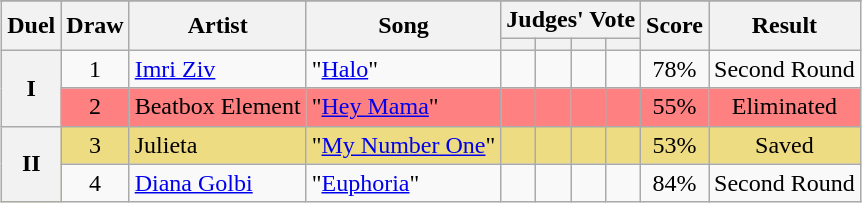<table class="sortable wikitable" style="margin: 1em auto 1em auto; text-align:center;">
<tr>
</tr>
<tr>
<th rowspan="2" class="unsortable">Duel</th>
<th rowspan="2">Draw</th>
<th rowspan="2">Artist</th>
<th rowspan="2">Song</th>
<th colspan="4" class="unsortable">Judges' Vote</th>
<th rowspan="2">Score</th>
<th rowspan="2">Result</th>
</tr>
<tr>
<th class="unsortable"></th>
<th class="unsortable"></th>
<th class="unsortable"></th>
<th class="unsortable"></th>
</tr>
<tr>
<th rowspan="2">I</th>
<td>1</td>
<td align="left"><a href='#'>Imri Ziv</a></td>
<td align="left">"<a href='#'>Halo</a>"</td>
<td></td>
<td></td>
<td></td>
<td></td>
<td>78%</td>
<td>Second Round</td>
</tr>
<tr style="background:#fe8080;">
<td>2</td>
<td align="left">Beatbox Element</td>
<td align="left">"<a href='#'>Hey Mama</a>"</td>
<td></td>
<td></td>
<td></td>
<td></td>
<td>55%</td>
<td>Eliminated</td>
</tr>
<tr style="background:#eedc82;">
<th rowspan="2">II</th>
<td>3</td>
<td align="left">Julieta</td>
<td align="left">"<a href='#'>My Number One</a>"</td>
<td></td>
<td></td>
<td></td>
<td></td>
<td>53%</td>
<td>Saved</td>
</tr>
<tr>
<td>4</td>
<td align="left"><a href='#'>Diana Golbi</a></td>
<td align="left">"<a href='#'>Euphoria</a>"</td>
<td></td>
<td></td>
<td></td>
<td></td>
<td>84%</td>
<td>Second Round</td>
</tr>
</table>
